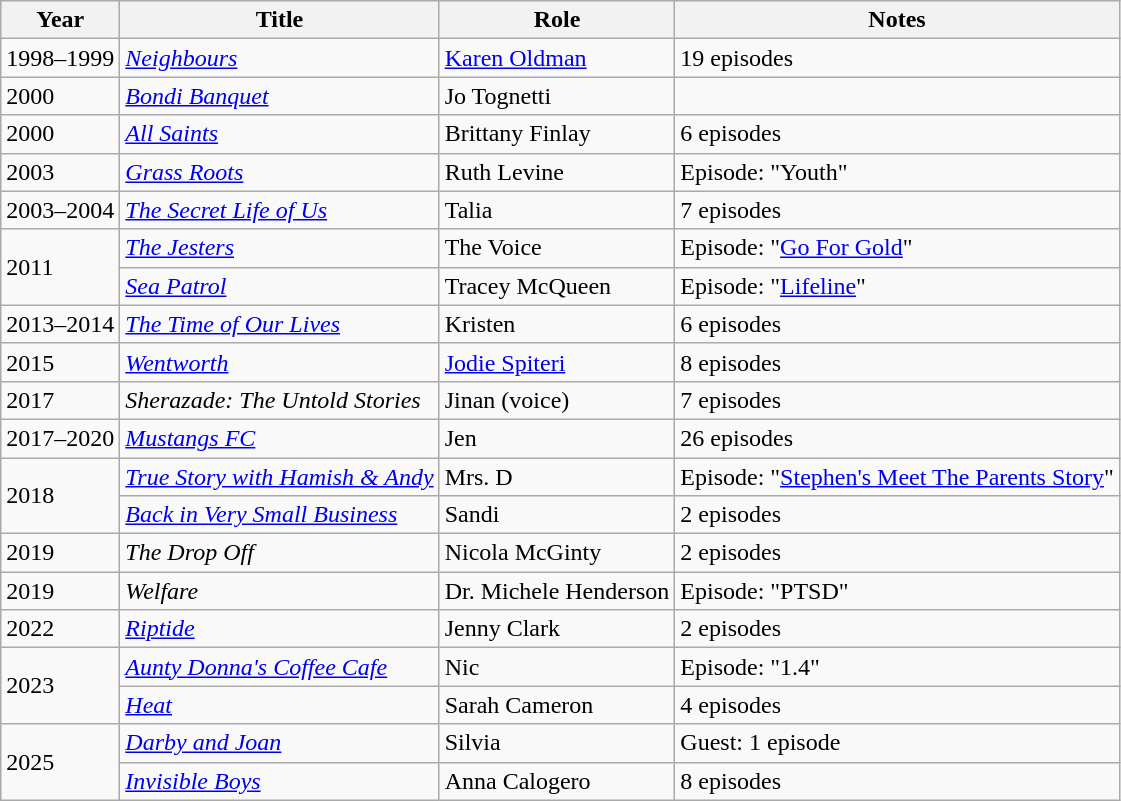<table class="wikitable sortable">
<tr>
<th>Year</th>
<th>Title</th>
<th>Role</th>
<th class="unsortable">Notes</th>
</tr>
<tr>
<td>1998–1999</td>
<td><em><a href='#'>Neighbours</a></em></td>
<td><a href='#'>Karen Oldman</a></td>
<td>19 episodes</td>
</tr>
<tr>
<td>2000</td>
<td><em><a href='#'>Bondi Banquet</a></em></td>
<td>Jo Tognetti</td>
<td></td>
</tr>
<tr>
<td>2000</td>
<td><em><a href='#'>All Saints</a></em></td>
<td>Brittany Finlay</td>
<td>6 episodes</td>
</tr>
<tr>
<td>2003</td>
<td><em><a href='#'>Grass Roots</a></em></td>
<td>Ruth Levine</td>
<td>Episode: "Youth"</td>
</tr>
<tr>
<td>2003–2004</td>
<td><em><a href='#'>The Secret Life of Us</a></em></td>
<td>Talia</td>
<td>7 episodes</td>
</tr>
<tr>
<td rowspan="2">2011</td>
<td><em><a href='#'>The Jesters</a></em></td>
<td>The Voice</td>
<td>Episode: "<a href='#'>Go For Gold</a>"</td>
</tr>
<tr>
<td><em><a href='#'>Sea Patrol</a></em></td>
<td>Tracey McQueen</td>
<td>Episode: "<a href='#'>Lifeline</a>"</td>
</tr>
<tr>
<td>2013–2014</td>
<td><em><a href='#'>The Time of Our Lives</a></em></td>
<td>Kristen</td>
<td>6 episodes</td>
</tr>
<tr>
<td>2015</td>
<td><em><a href='#'>Wentworth</a></em></td>
<td><a href='#'>Jodie Spiteri</a></td>
<td>8 episodes</td>
</tr>
<tr>
<td>2017</td>
<td><em>Sherazade: The Untold Stories</em></td>
<td>Jinan (voice)</td>
<td>7 episodes</td>
</tr>
<tr>
<td>2017–2020</td>
<td><em><a href='#'>Mustangs FC</a></em></td>
<td>Jen</td>
<td>26 episodes</td>
</tr>
<tr>
<td rowspan="2">2018</td>
<td><em><a href='#'>True Story with Hamish & Andy</a></em></td>
<td>Mrs. D</td>
<td>Episode: "<a href='#'>Stephen's Meet The Parents Story</a>"</td>
</tr>
<tr>
<td><em><a href='#'>Back in Very Small Business</a></em></td>
<td>Sandi</td>
<td>2 episodes</td>
</tr>
<tr>
<td>2019</td>
<td><em>The Drop Off</em></td>
<td>Nicola McGinty</td>
<td>2 episodes</td>
</tr>
<tr>
<td>2019</td>
<td><em>Welfare</em></td>
<td>Dr. Michele Henderson</td>
<td>Episode: "PTSD"</td>
</tr>
<tr>
<td>2022</td>
<td><em><a href='#'>Riptide</a></em></td>
<td>Jenny Clark</td>
<td>2 episodes</td>
</tr>
<tr>
<td rowspan="2">2023</td>
<td><em><a href='#'>Aunty Donna's Coffee Cafe</a></em></td>
<td>Nic</td>
<td>Episode: "1.4"</td>
</tr>
<tr>
<td><em><a href='#'>Heat</a></em></td>
<td>Sarah Cameron</td>
<td>4 episodes</td>
</tr>
<tr>
<td rowspan="2">2025</td>
<td><em><a href='#'>Darby and Joan</a></em></td>
<td>Silvia</td>
<td>Guest: 1 episode</td>
</tr>
<tr>
<td><em><a href='#'>Invisible Boys</a></em></td>
<td>Anna Calogero</td>
<td>8 episodes</td>
</tr>
</table>
